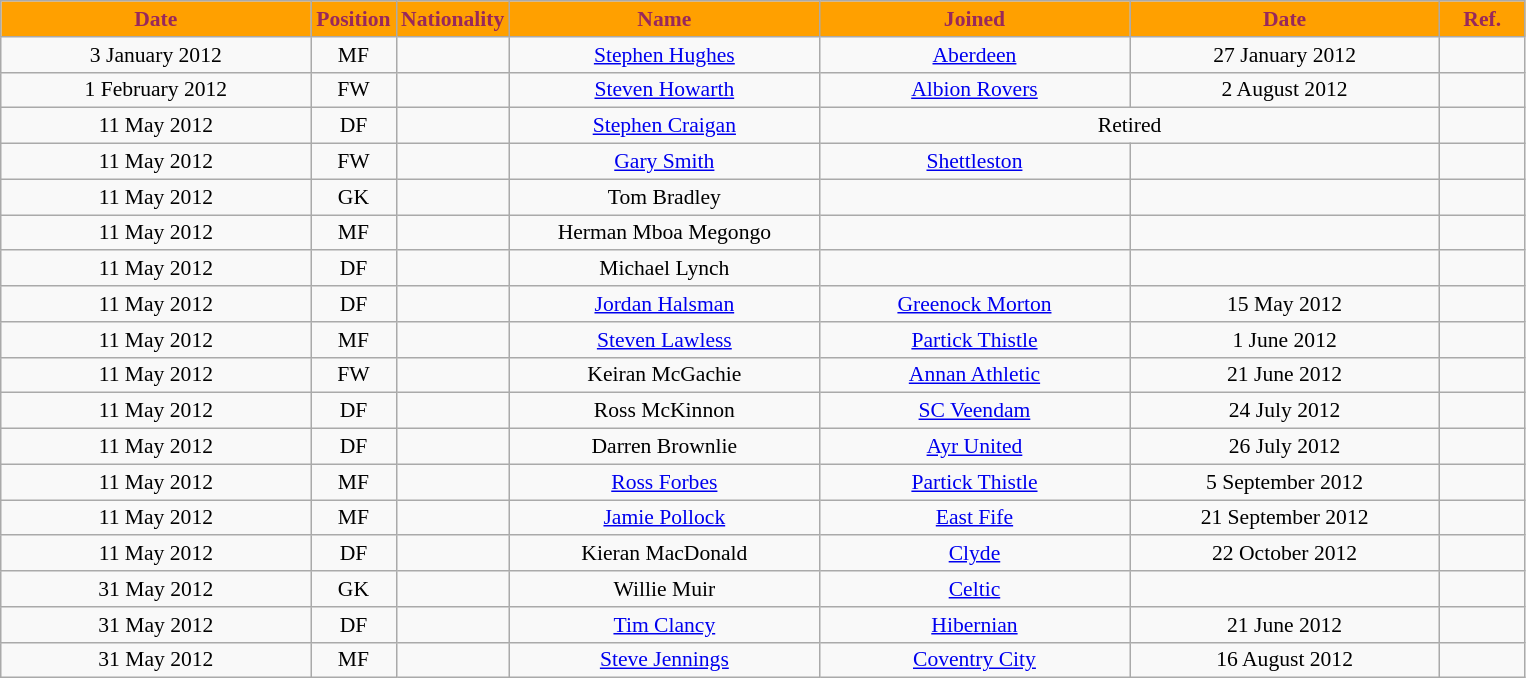<table class="wikitable" style="text-align:center; font-size:90%">
<tr>
<th style="background:#ffa000; color:#98285c; width:200px;">Date</th>
<th style="background:#ffa000; color:#98285c; width:50px;">Position</th>
<th style="background:#ffa000; color:#98285c; width:50px;">Nationality</th>
<th style="background:#ffa000; color:#98285c; width:200px;">Name</th>
<th style="background:#ffa000; color:#98285c; width:200px;">Joined</th>
<th style="background:#ffa000; color:#98285c; width:200px;">Date</th>
<th style="background:#ffa000; color:#98285c; width:50px;">Ref.</th>
</tr>
<tr>
<td>3 January 2012</td>
<td>MF</td>
<td></td>
<td><a href='#'>Stephen Hughes</a></td>
<td><a href='#'>Aberdeen</a></td>
<td>27 January 2012</td>
<td></td>
</tr>
<tr>
<td>1 February 2012</td>
<td>FW</td>
<td></td>
<td><a href='#'>Steven Howarth</a></td>
<td><a href='#'>Albion Rovers</a></td>
<td>2 August 2012</td>
<td></td>
</tr>
<tr>
<td>11 May 2012</td>
<td>DF</td>
<td></td>
<td><a href='#'>Stephen Craigan</a></td>
<td colspan="2">Retired</td>
<td></td>
</tr>
<tr>
<td>11 May 2012</td>
<td>FW</td>
<td></td>
<td><a href='#'>Gary Smith</a></td>
<td><a href='#'>Shettleston</a></td>
<td></td>
<td></td>
</tr>
<tr>
<td>11 May 2012</td>
<td>GK</td>
<td></td>
<td>Tom Bradley</td>
<td></td>
<td></td>
<td></td>
</tr>
<tr>
<td>11 May 2012</td>
<td>MF</td>
<td></td>
<td>Herman Mboa Megongo</td>
<td></td>
<td></td>
<td></td>
</tr>
<tr>
<td>11 May 2012</td>
<td>DF</td>
<td></td>
<td>Michael Lynch</td>
<td></td>
<td></td>
<td></td>
</tr>
<tr>
<td>11 May 2012</td>
<td>DF</td>
<td></td>
<td><a href='#'>Jordan Halsman</a></td>
<td><a href='#'>Greenock Morton</a></td>
<td>15 May 2012</td>
<td></td>
</tr>
<tr>
<td>11 May 2012</td>
<td>MF</td>
<td></td>
<td><a href='#'>Steven Lawless</a></td>
<td><a href='#'>Partick Thistle</a></td>
<td>1 June 2012</td>
<td></td>
</tr>
<tr>
<td>11 May 2012</td>
<td>FW</td>
<td></td>
<td>Keiran McGachie</td>
<td><a href='#'>Annan Athletic</a></td>
<td>21 June 2012</td>
<td></td>
</tr>
<tr>
<td>11 May 2012</td>
<td>DF</td>
<td></td>
<td>Ross McKinnon</td>
<td><a href='#'>SC Veendam</a></td>
<td>24 July 2012</td>
<td></td>
</tr>
<tr>
<td>11 May 2012</td>
<td>DF</td>
<td></td>
<td>Darren Brownlie</td>
<td><a href='#'>Ayr United</a></td>
<td>26 July 2012</td>
<td></td>
</tr>
<tr>
<td>11 May 2012</td>
<td>MF</td>
<td></td>
<td><a href='#'>Ross Forbes</a></td>
<td><a href='#'>Partick Thistle</a></td>
<td>5 September 2012</td>
<td></td>
</tr>
<tr>
<td>11 May 2012</td>
<td>MF</td>
<td></td>
<td><a href='#'>Jamie Pollock</a></td>
<td><a href='#'>East Fife</a></td>
<td>21 September 2012</td>
<td></td>
</tr>
<tr>
<td>11 May 2012</td>
<td>DF</td>
<td></td>
<td>Kieran MacDonald</td>
<td><a href='#'>Clyde</a></td>
<td>22 October 2012</td>
<td></td>
</tr>
<tr>
<td>31 May 2012</td>
<td>GK</td>
<td></td>
<td>Willie Muir</td>
<td><a href='#'>Celtic</a></td>
<td></td>
<td></td>
</tr>
<tr>
<td>31 May 2012</td>
<td>DF</td>
<td></td>
<td><a href='#'>Tim Clancy</a></td>
<td><a href='#'>Hibernian</a></td>
<td>21 June 2012</td>
<td></td>
</tr>
<tr>
<td>31 May 2012</td>
<td>MF</td>
<td></td>
<td><a href='#'>Steve Jennings</a></td>
<td><a href='#'>Coventry City</a></td>
<td>16 August 2012</td>
<td></td>
</tr>
</table>
